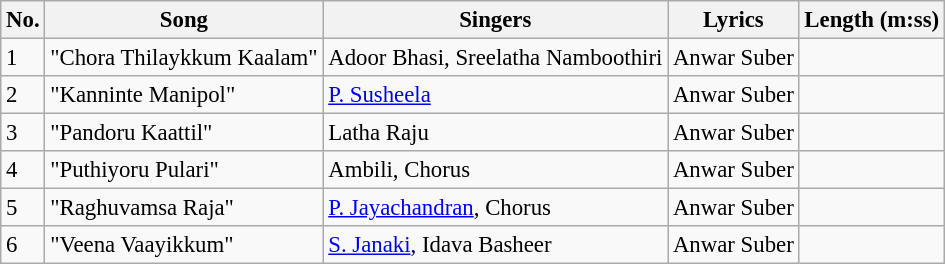<table class="wikitable" style="font-size:95%;">
<tr>
<th>No.</th>
<th>Song</th>
<th>Singers</th>
<th>Lyrics</th>
<th>Length (m:ss)</th>
</tr>
<tr>
<td>1</td>
<td>"Chora Thilaykkum Kaalam"</td>
<td>Adoor Bhasi, Sreelatha Namboothiri</td>
<td>Anwar Suber</td>
<td></td>
</tr>
<tr>
<td>2</td>
<td>"Kanninte Manipol"</td>
<td><a href='#'>P. Susheela</a></td>
<td>Anwar Suber</td>
<td></td>
</tr>
<tr>
<td>3</td>
<td>"Pandoru Kaattil"</td>
<td>Latha Raju</td>
<td>Anwar Suber</td>
<td></td>
</tr>
<tr>
<td>4</td>
<td>"Puthiyoru Pulari"</td>
<td>Ambili, Chorus</td>
<td>Anwar Suber</td>
<td></td>
</tr>
<tr>
<td>5</td>
<td>"Raghuvamsa Raja"</td>
<td><a href='#'>P. Jayachandran</a>, Chorus</td>
<td>Anwar Suber</td>
<td></td>
</tr>
<tr>
<td>6</td>
<td>"Veena Vaayikkum"</td>
<td><a href='#'>S. Janaki</a>, Idava Basheer</td>
<td>Anwar Suber</td>
<td></td>
</tr>
</table>
